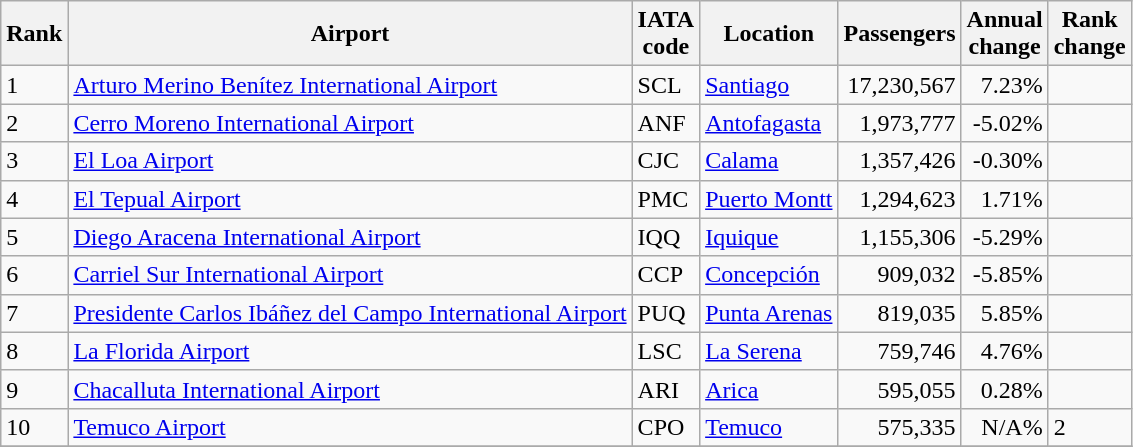<table class="wikitable sortable">
<tr>
<th>Rank</th>
<th>Airport</th>
<th>IATA<br>code</th>
<th>Location</th>
<th>Passengers</th>
<th data-sort-type="number">Annual<br>change</th>
<th>Rank<br>change</th>
</tr>
<tr>
<td>1</td>
<td><a href='#'>Arturo Merino Benítez International Airport</a></td>
<td>SCL</td>
<td><a href='#'>Santiago</a></td>
<td align="right">17,230,567</td>
<td align="right">7.23% </td>
<td></td>
</tr>
<tr>
<td>2</td>
<td><a href='#'>Cerro Moreno International Airport</a></td>
<td>ANF</td>
<td><a href='#'>Antofagasta</a></td>
<td align="right">1,973,777</td>
<td align="right">-5.02% </td>
<td></td>
</tr>
<tr>
<td>3</td>
<td><a href='#'>El Loa Airport</a></td>
<td>CJC</td>
<td><a href='#'>Calama</a></td>
<td align="right">1,357,426</td>
<td align="right">-0.30% </td>
<td></td>
</tr>
<tr>
<td>4</td>
<td><a href='#'>El Tepual Airport</a></td>
<td>PMC</td>
<td><a href='#'>Puerto Montt</a></td>
<td align="right">1,294,623</td>
<td align="right">1.71% </td>
<td></td>
</tr>
<tr>
<td>5</td>
<td><a href='#'>Diego Aracena International Airport</a></td>
<td>IQQ</td>
<td><a href='#'>Iquique</a></td>
<td align="right">1,155,306</td>
<td align="right">-5.29% </td>
<td></td>
</tr>
<tr>
<td>6</td>
<td><a href='#'>Carriel Sur International Airport</a></td>
<td>CCP</td>
<td><a href='#'>Concepción</a></td>
<td align="right">909,032</td>
<td align="right">-5.85% </td>
<td></td>
</tr>
<tr>
<td>7</td>
<td><a href='#'>Presidente Carlos Ibáñez del Campo International Airport</a></td>
<td>PUQ</td>
<td><a href='#'>Punta Arenas</a></td>
<td align="right">819,035</td>
<td align="right">5.85% </td>
<td></td>
</tr>
<tr>
<td>8</td>
<td><a href='#'>La Florida Airport</a></td>
<td>LSC</td>
<td><a href='#'>La Serena</a></td>
<td align="right">759,746</td>
<td align="right">4.76% </td>
<td></td>
</tr>
<tr>
<td>9</td>
<td><a href='#'>Chacalluta International Airport</a></td>
<td>ARI</td>
<td><a href='#'>Arica</a></td>
<td align="right">595,055</td>
<td align="right">0.28% </td>
<td></td>
</tr>
<tr>
<td>10</td>
<td><a href='#'>Temuco Airport</a></td>
<td>CPO</td>
<td><a href='#'>Temuco</a></td>
<td align="right">575,335</td>
<td align="right">N/A% </td>
<td> 2</td>
</tr>
<tr>
</tr>
</table>
